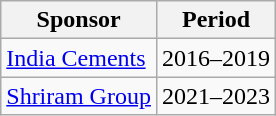<table class="wikitable">
<tr>
<th>Sponsor</th>
<th>Period</th>
</tr>
<tr>
<td><a href='#'>India Cements</a></td>
<td>2016–2019</td>
</tr>
<tr>
<td><a href='#'>Shriram Group</a></td>
<td>2021–2023</td>
</tr>
</table>
